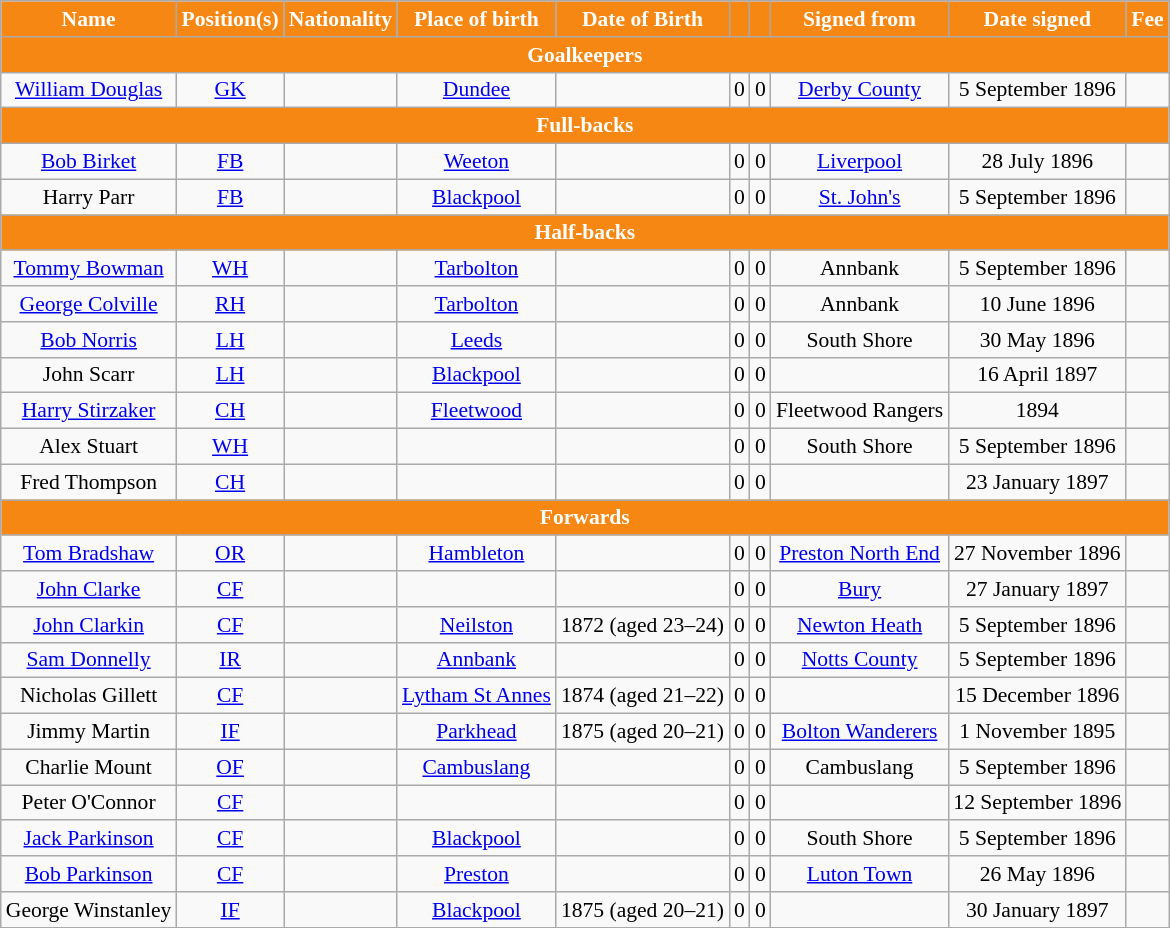<table class="wikitable" style="text-align:center; font-size:90%;">
<tr>
<th style="background-color:#F68712; color:white; text-align:center;">Name</th>
<th style="background-color:#F68712; color:white; text-align:center;">Position(s)</th>
<th style="background-color:#F68712; color:white; text-align:center;">Nationality</th>
<th style="background-color:#F68712; color:white; text-align:center;">Place of birth</th>
<th style="background-color:#F68712; color:white; text-align:center;">Date of Birth</th>
<th style="background-color:#F68712; color:white; text-align:center;"></th>
<th style="background-color:#F68712; color:white; text-align:center;"></th>
<th style="background-color:#F68712; color:white; text-align:center;">Signed from</th>
<th style="background-color:#F68712; color:white; text-align:center;">Date signed</th>
<th style="background-color:#F68712; color:white; text-align:center;">Fee</th>
</tr>
<tr>
<th colspan="10" style="background-color:#F68712; color:white; text-align:center"><strong>Goalkeepers</strong></th>
</tr>
<tr>
<td><a href='#'>William Douglas</a></td>
<td><a href='#'>GK</a></td>
<td></td>
<td><a href='#'>Dundee</a></td>
<td></td>
<td>0</td>
<td>0</td>
<td> <a href='#'>Derby County</a></td>
<td>5 September 1896</td>
<td></td>
</tr>
<tr>
<th colspan="10" style="background-color:#F68712; color:white; text-align:center"><strong>Full-backs</strong></th>
</tr>
<tr>
<td><a href='#'>Bob Birket</a></td>
<td><a href='#'>FB</a></td>
<td></td>
<td><a href='#'>Weeton</a></td>
<td></td>
<td>0</td>
<td>0</td>
<td> <a href='#'>Liverpool</a></td>
<td>28 July 1896</td>
<td></td>
</tr>
<tr>
<td>Harry Parr</td>
<td><a href='#'>FB</a></td>
<td></td>
<td><a href='#'>Blackpool</a></td>
<td></td>
<td>0</td>
<td>0</td>
<td> <a href='#'>St. John's</a></td>
<td>5 September 1896</td>
<td></td>
</tr>
<tr>
<th colspan="10" style="background-color:#F68712; color:white; text-align:center"><strong>Half-backs</strong></th>
</tr>
<tr>
<td><a href='#'>Tommy Bowman</a></td>
<td><a href='#'>WH</a></td>
<td></td>
<td><a href='#'>Tarbolton</a></td>
<td></td>
<td>0</td>
<td>0</td>
<td> Annbank</td>
<td>5 September 1896</td>
<td></td>
</tr>
<tr>
<td><a href='#'>George Colville</a></td>
<td><a href='#'>RH</a></td>
<td></td>
<td><a href='#'>Tarbolton</a></td>
<td></td>
<td>0</td>
<td>0</td>
<td> Annbank</td>
<td>10 June 1896</td>
<td></td>
</tr>
<tr>
<td><a href='#'>Bob Norris</a></td>
<td><a href='#'>LH</a></td>
<td></td>
<td><a href='#'>Leeds</a></td>
<td></td>
<td>0</td>
<td>0</td>
<td> South Shore</td>
<td>30 May 1896</td>
<td></td>
</tr>
<tr>
<td>John Scarr</td>
<td><a href='#'>LH</a></td>
<td></td>
<td><a href='#'>Blackpool</a></td>
<td></td>
<td>0</td>
<td>0</td>
<td></td>
<td>16 April 1897</td>
<td></td>
</tr>
<tr>
<td><a href='#'>Harry Stirzaker</a></td>
<td><a href='#'>CH</a></td>
<td></td>
<td><a href='#'>Fleetwood</a></td>
<td></td>
<td>0</td>
<td>0</td>
<td> Fleetwood Rangers</td>
<td>1894</td>
<td></td>
</tr>
<tr>
<td>Alex Stuart</td>
<td><a href='#'>WH</a></td>
<td></td>
<td></td>
<td></td>
<td>0</td>
<td>0</td>
<td> South Shore</td>
<td>5 September 1896</td>
<td></td>
</tr>
<tr>
<td>Fred Thompson</td>
<td><a href='#'>CH</a></td>
<td></td>
<td></td>
<td></td>
<td>0</td>
<td>0</td>
<td></td>
<td>23 January 1897</td>
<td></td>
</tr>
<tr>
<th colspan="10" style="background-color:#F68712; color:white; text-align:center"><strong>Forwards</strong></th>
</tr>
<tr>
<td><a href='#'>Tom Bradshaw</a></td>
<td><a href='#'>OR</a></td>
<td></td>
<td><a href='#'>Hambleton</a></td>
<td></td>
<td>0</td>
<td>0</td>
<td> <a href='#'>Preston North End</a></td>
<td>27 November 1896</td>
<td></td>
</tr>
<tr>
<td><a href='#'>John Clarke</a></td>
<td><a href='#'>CF</a></td>
<td></td>
<td></td>
<td></td>
<td>0</td>
<td>0</td>
<td> <a href='#'>Bury</a></td>
<td>27 January 1897</td>
<td></td>
</tr>
<tr>
<td><a href='#'>John Clarkin</a></td>
<td><a href='#'>CF</a></td>
<td></td>
<td><a href='#'>Neilston</a></td>
<td>1872 (aged 23–24)</td>
<td>0</td>
<td>0</td>
<td> <a href='#'>Newton Heath</a></td>
<td>5 September 1896</td>
<td></td>
</tr>
<tr>
<td><a href='#'>Sam Donnelly</a></td>
<td><a href='#'>IR</a></td>
<td></td>
<td><a href='#'>Annbank</a></td>
<td></td>
<td>0</td>
<td>0</td>
<td> <a href='#'>Notts County</a></td>
<td>5 September 1896</td>
<td></td>
</tr>
<tr>
<td>Nicholas Gillett</td>
<td><a href='#'>CF</a></td>
<td></td>
<td><a href='#'>Lytham St Annes</a></td>
<td>1874 (aged 21–22)</td>
<td>0</td>
<td>0</td>
<td></td>
<td>15 December 1896</td>
<td></td>
</tr>
<tr>
<td>Jimmy Martin</td>
<td><a href='#'>IF</a></td>
<td></td>
<td><a href='#'>Parkhead</a></td>
<td>1875 (aged 20–21)</td>
<td>0</td>
<td>0</td>
<td> <a href='#'>Bolton Wanderers</a></td>
<td>1 November 1895</td>
<td></td>
</tr>
<tr>
<td>Charlie Mount</td>
<td><a href='#'>OF</a></td>
<td></td>
<td><a href='#'>Cambuslang</a></td>
<td></td>
<td>0</td>
<td>0</td>
<td> Cambuslang</td>
<td>5 September 1896</td>
<td></td>
</tr>
<tr>
<td>Peter O'Connor</td>
<td><a href='#'>CF</a></td>
<td></td>
<td></td>
<td></td>
<td>0</td>
<td>0</td>
<td></td>
<td>12 September 1896</td>
<td></td>
</tr>
<tr>
<td><a href='#'>Jack Parkinson</a></td>
<td><a href='#'>CF</a></td>
<td></td>
<td><a href='#'>Blackpool</a></td>
<td></td>
<td>0</td>
<td>0</td>
<td> South Shore</td>
<td>5 September 1896</td>
<td></td>
</tr>
<tr>
<td><a href='#'>Bob Parkinson</a></td>
<td><a href='#'>CF</a></td>
<td></td>
<td><a href='#'>Preston</a></td>
<td></td>
<td>0</td>
<td>0</td>
<td> <a href='#'>Luton Town</a></td>
<td>26 May 1896</td>
<td></td>
</tr>
<tr>
<td>George Winstanley</td>
<td><a href='#'>IF</a></td>
<td></td>
<td><a href='#'>Blackpool</a></td>
<td>1875 (aged 20–21)</td>
<td>0</td>
<td>0</td>
<td></td>
<td>30 January 1897</td>
<td></td>
</tr>
<tr>
</tr>
</table>
